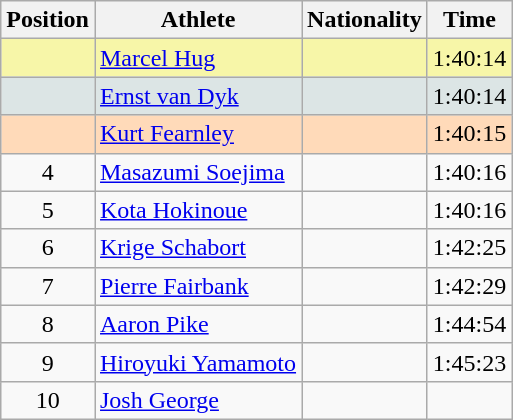<table class="wikitable sortable">
<tr>
<th>Position</th>
<th>Athlete</th>
<th>Nationality</th>
<th>Time</th>
</tr>
<tr bgcolor="#F7F6A8">
<td align=center></td>
<td><a href='#'>Marcel Hug</a></td>
<td></td>
<td>1:40:14</td>
</tr>
<tr bgcolor="#DCE5E5">
<td align=center></td>
<td><a href='#'>Ernst van Dyk</a></td>
<td></td>
<td>1:40:14</td>
</tr>
<tr bgcolor="#FFDAB9">
<td align=center></td>
<td><a href='#'>Kurt Fearnley</a></td>
<td></td>
<td>1:40:15</td>
</tr>
<tr>
<td align=center>4</td>
<td><a href='#'>Masazumi Soejima</a></td>
<td></td>
<td>1:40:16</td>
</tr>
<tr>
<td align=center>5</td>
<td><a href='#'>Kota Hokinoue</a></td>
<td></td>
<td>1:40:16</td>
</tr>
<tr>
<td align=center>6</td>
<td><a href='#'>Krige Schabort</a></td>
<td></td>
<td>1:42:25</td>
</tr>
<tr>
<td align=center>7</td>
<td><a href='#'>Pierre Fairbank</a></td>
<td></td>
<td>1:42:29</td>
</tr>
<tr>
<td align=center>8</td>
<td><a href='#'>Aaron Pike</a></td>
<td></td>
<td>1:44:54</td>
</tr>
<tr>
<td align=center>9</td>
<td><a href='#'>Hiroyuki Yamamoto</a></td>
<td></td>
<td>1:45:23</td>
</tr>
<tr>
<td align=center>10</td>
<td><a href='#'>Josh George</a></td>
<td></td>
<td></td>
</tr>
</table>
